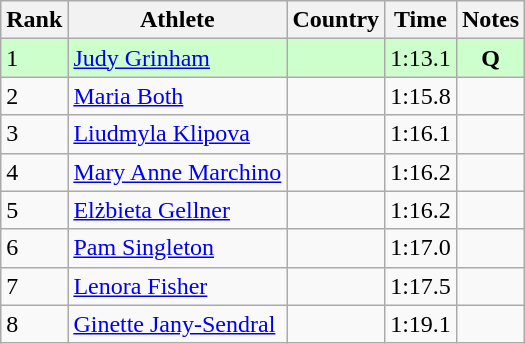<table class="wikitable">
<tr>
<th>Rank</th>
<th>Athlete</th>
<th>Country</th>
<th>Time</th>
<th>Notes</th>
</tr>
<tr bgcolor=#CCFFCC>
<td>1</td>
<td><a href='#'>Judy Grinham</a></td>
<td></td>
<td>1:13.1</td>
<td align=center><strong>Q</strong></td>
</tr>
<tr>
<td>2</td>
<td><a href='#'>Maria Both</a></td>
<td></td>
<td>1:15.8</td>
<td></td>
</tr>
<tr>
<td>3</td>
<td><a href='#'>Liudmyla Klipova</a></td>
<td></td>
<td>1:16.1</td>
<td></td>
</tr>
<tr>
<td>4</td>
<td><a href='#'>Mary Anne Marchino</a></td>
<td></td>
<td>1:16.2</td>
<td></td>
</tr>
<tr>
<td>5</td>
<td><a href='#'>Elżbieta Gellner</a></td>
<td></td>
<td>1:16.2</td>
<td></td>
</tr>
<tr>
<td>6</td>
<td><a href='#'>Pam Singleton</a></td>
<td></td>
<td>1:17.0</td>
<td></td>
</tr>
<tr>
<td>7</td>
<td><a href='#'>Lenora Fisher</a></td>
<td></td>
<td>1:17.5</td>
<td></td>
</tr>
<tr>
<td>8</td>
<td><a href='#'>Ginette Jany-Sendral</a></td>
<td></td>
<td>1:19.1</td>
<td></td>
</tr>
</table>
